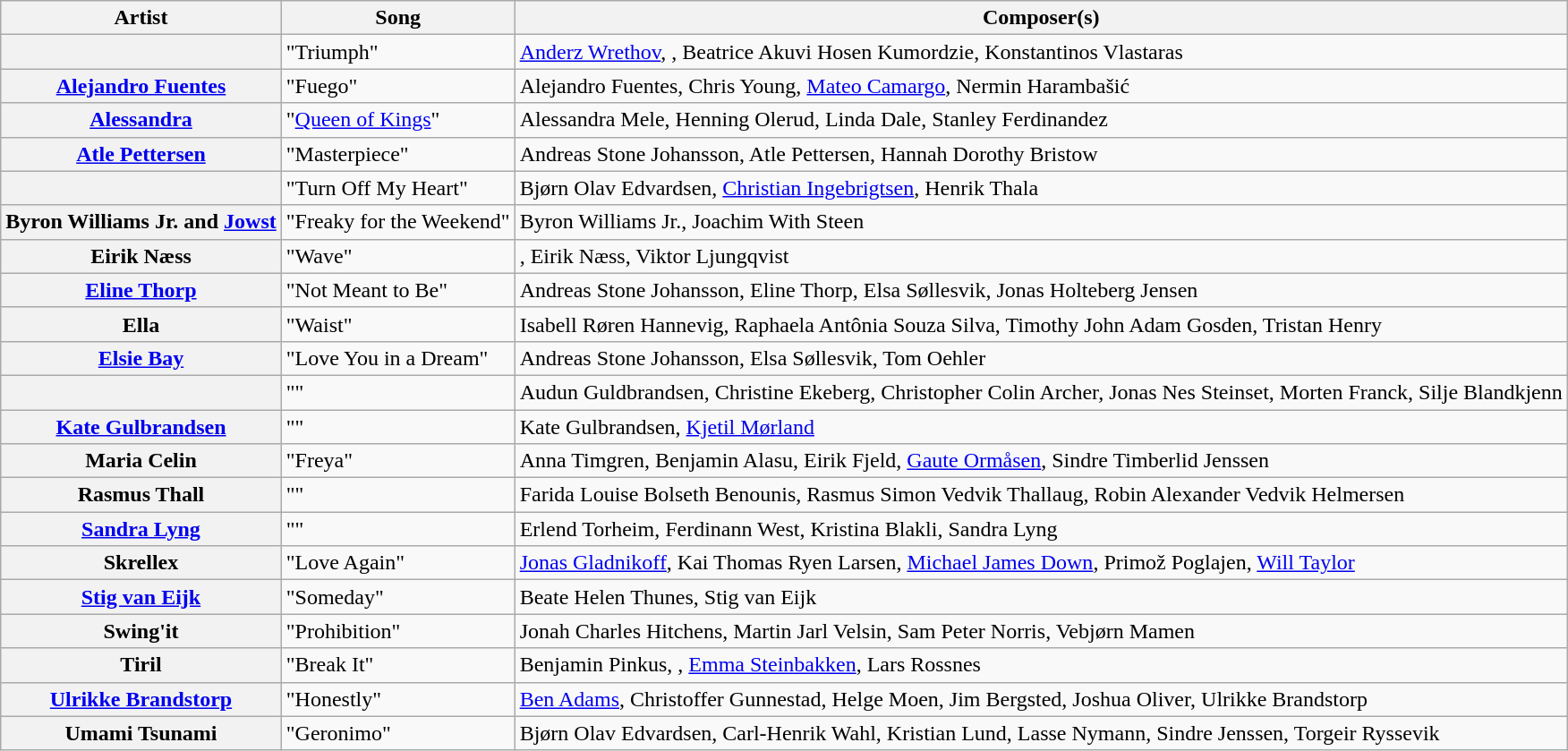<table class="wikitable sortable plainrowheaders" style="margin: 1em auto 1em auto">
<tr>
<th scope="col">Artist</th>
<th scope="col">Song</th>
<th scope="col">Composer(s)</th>
</tr>
<tr>
<th scope="row"></th>
<td>"Triumph"</td>
<td><a href='#'>Anderz Wrethov</a>, , Beatrice Akuvi Hosen Kumordzie, Konstantinos Vlastaras</td>
</tr>
<tr>
<th scope="row"><a href='#'>Alejandro Fuentes</a></th>
<td>"Fuego"</td>
<td>Alejandro Fuentes, Chris Young, <a href='#'>Mateo Camargo</a>, Nermin Harambašić</td>
</tr>
<tr>
<th scope="row"><a href='#'>Alessandra</a></th>
<td>"<a href='#'>Queen of Kings</a>"</td>
<td>Alessandra Mele, Henning Olerud, Linda Dale, Stanley Ferdinandez</td>
</tr>
<tr>
<th scope="row"><a href='#'>Atle Pettersen</a></th>
<td>"Masterpiece"</td>
<td>Andreas Stone Johansson, Atle Pettersen, Hannah Dorothy Bristow</td>
</tr>
<tr>
<th scope="row"></th>
<td>"Turn Off My Heart"</td>
<td>Bjørn Olav Edvardsen, <a href='#'>Christian Ingebrigtsen</a>, Henrik Thala</td>
</tr>
<tr>
<th scope="row">Byron Williams Jr. and <a href='#'>Jowst</a></th>
<td>"Freaky for the Weekend"</td>
<td>Byron Williams Jr., Joachim With Steen</td>
</tr>
<tr>
<th scope="row">Eirik Næss</th>
<td>"Wave"</td>
<td>, Eirik Næss, Viktor Ljungqvist</td>
</tr>
<tr>
<th scope="row"><a href='#'>Eline Thorp</a></th>
<td>"Not Meant to Be"</td>
<td>Andreas Stone Johansson, Eline Thorp, Elsa Søllesvik, Jonas Holteberg Jensen</td>
</tr>
<tr>
<th scope="row">Ella</th>
<td>"Waist"</td>
<td>Isabell Røren Hannevig, Raphaela Antônia Souza Silva, Timothy John Adam Gosden, Tristan Henry</td>
</tr>
<tr>
<th scope="row"><a href='#'>Elsie Bay</a></th>
<td>"Love You in a Dream"</td>
<td>Andreas Stone Johansson, Elsa Søllesvik, Tom Oehler</td>
</tr>
<tr>
<th scope="row"></th>
<td>""</td>
<td>Audun Guldbrandsen, Christine Ekeberg, Christopher Colin Archer, Jonas Nes Steinset, Morten Franck, Silje Blandkjenn</td>
</tr>
<tr>
<th scope="row"><a href='#'>Kate Gulbrandsen</a></th>
<td>""</td>
<td>Kate Gulbrandsen, <a href='#'>Kjetil Mørland</a></td>
</tr>
<tr>
<th scope="row">Maria Celin</th>
<td>"Freya"</td>
<td>Anna Timgren, Benjamin Alasu, Eirik Fjeld, <a href='#'>Gaute Ormåsen</a>, Sindre Timberlid Jenssen</td>
</tr>
<tr>
<th scope="row">Rasmus Thall</th>
<td>""</td>
<td>Farida Louise Bolseth Benounis, Rasmus Simon Vedvik Thallaug, Robin Alexander Vedvik Helmersen</td>
</tr>
<tr>
<th scope="row"><a href='#'>Sandra Lyng</a></th>
<td>""</td>
<td>Erlend Torheim, Ferdinann West, Kristina Blakli, Sandra Lyng</td>
</tr>
<tr>
<th scope="row">Skrellex</th>
<td>"Love Again"</td>
<td><a href='#'>Jonas Gladnikoff</a>, Kai Thomas Ryen Larsen, <a href='#'>Michael James Down</a>, Primož Poglajen, <a href='#'>Will Taylor</a></td>
</tr>
<tr>
<th scope="row"><a href='#'>Stig van Eijk</a></th>
<td>"Someday"</td>
<td>Beate Helen Thunes, Stig van Eijk</td>
</tr>
<tr>
<th scope="row">Swing'it</th>
<td>"Prohibition"</td>
<td>Jonah Charles Hitchens, Martin Jarl Velsin, Sam Peter Norris, Vebjørn Mamen</td>
</tr>
<tr>
<th scope="row">Tiril</th>
<td>"Break It"</td>
<td>Benjamin Pinkus, , <a href='#'>Emma Steinbakken</a>, Lars Rossnes</td>
</tr>
<tr>
<th scope="row"><a href='#'>Ulrikke Brandstorp</a></th>
<td>"Honestly"</td>
<td><a href='#'>Ben Adams</a>, Christoffer Gunnestad, Helge Moen, Jim Bergsted, Joshua Oliver, Ulrikke Brandstorp</td>
</tr>
<tr>
<th scope="row">Umami Tsunami</th>
<td>"Geronimo"</td>
<td>Bjørn Olav Edvardsen, Carl-Henrik Wahl, Kristian Lund, Lasse Nymann, Sindre Jenssen, Torgeir Ryssevik</td>
</tr>
</table>
